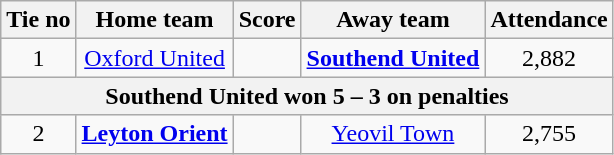<table class="wikitable" style="text-align: center">
<tr>
<th>Tie no</th>
<th>Home team</th>
<th>Score</th>
<th>Away team</th>
<th>Attendance</th>
</tr>
<tr>
<td>1</td>
<td><a href='#'>Oxford United</a></td>
<td></td>
<td><strong><a href='#'>Southend United</a></strong></td>
<td>2,882</td>
</tr>
<tr>
<th colspan="5">Southend United won 5 – 3 on penalties</th>
</tr>
<tr>
<td>2</td>
<td><strong><a href='#'>Leyton Orient</a></strong></td>
<td></td>
<td><a href='#'>Yeovil Town</a></td>
<td>2,755</td>
</tr>
</table>
